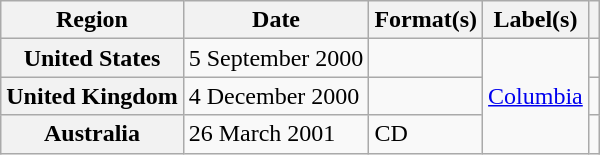<table class="wikitable plainrowheaders">
<tr>
<th scope="col">Region</th>
<th scope="col">Date</th>
<th scope="col">Format(s)</th>
<th scope="col">Label(s)</th>
<th scope="col"></th>
</tr>
<tr>
<th scope="row">United States</th>
<td>5 September 2000</td>
<td></td>
<td rowspan="3"><a href='#'>Columbia</a></td>
<td align="center"></td>
</tr>
<tr>
<th scope="row">United Kingdom</th>
<td>4 December 2000</td>
<td></td>
<td align="center"></td>
</tr>
<tr>
<th scope="row">Australia</th>
<td>26 March 2001</td>
<td>CD</td>
<td align="center"></td>
</tr>
</table>
